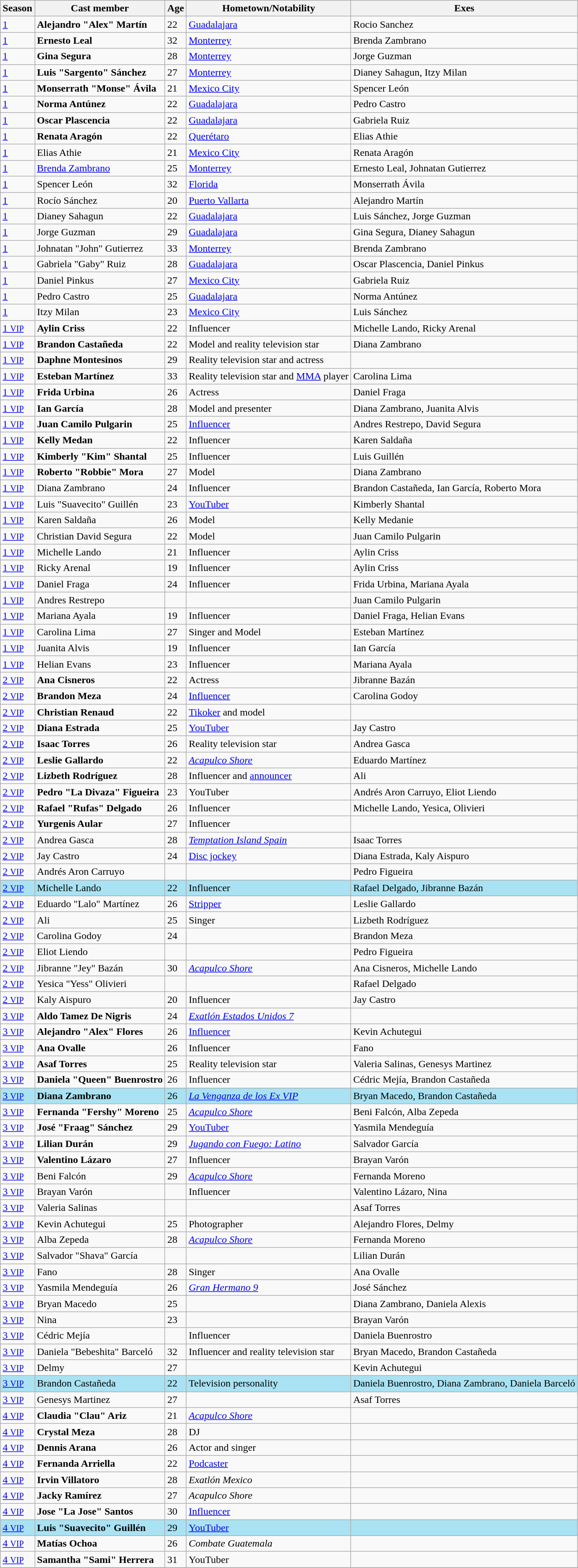<table class="wikitable sortable">
<tr>
<th>Season</th>
<th>Cast member</th>
<th>Age</th>
<th>Hometown/Notability</th>
<th>Exes</th>
</tr>
<tr>
<td><a href='#'>1</a></td>
<td><strong>Alejandro "Alex" Martín</strong></td>
<td>22</td>
<td><a href='#'>Guadalajara</a></td>
<td>Rocio Sanchez</td>
</tr>
<tr>
<td><a href='#'>1</a></td>
<td><strong>Ernesto Leal</strong></td>
<td>32</td>
<td><a href='#'>Monterrey</a></td>
<td>Brenda Zambrano</td>
</tr>
<tr>
<td><a href='#'>1</a></td>
<td><strong>Gina Segura</strong></td>
<td>28</td>
<td><a href='#'>Monterrey</a></td>
<td>Jorge Guzman</td>
</tr>
<tr>
<td><a href='#'>1</a></td>
<td><strong>Luis "Sargento" Sánchez</strong></td>
<td>27</td>
<td><a href='#'>Monterrey</a></td>
<td>Dianey Sahagun, Itzy Milan</td>
</tr>
<tr>
<td><a href='#'>1</a></td>
<td><strong>Monserrath "Monse" Ávila</strong></td>
<td>21</td>
<td><a href='#'>Mexico City</a></td>
<td>Spencer León</td>
</tr>
<tr>
<td><a href='#'>1</a></td>
<td><strong>Norma Antúnez</strong></td>
<td>22</td>
<td><a href='#'>Guadalajara</a></td>
<td>Pedro Castro</td>
</tr>
<tr>
<td><a href='#'>1</a></td>
<td><strong>Oscar Plascencia</strong></td>
<td>22</td>
<td><a href='#'>Guadalajara</a></td>
<td>Gabriela Ruiz</td>
</tr>
<tr>
<td><a href='#'>1</a></td>
<td><strong>Renata Aragón</strong></td>
<td>22</td>
<td><a href='#'>Querétaro</a></td>
<td>Elias Athie</td>
</tr>
<tr>
<td><a href='#'>1</a></td>
<td>Elias Athie</td>
<td>21</td>
<td><a href='#'>Mexico City</a></td>
<td>Renata Aragón</td>
</tr>
<tr>
<td><a href='#'>1</a></td>
<td><a href='#'>Brenda Zambrano</a></td>
<td>25</td>
<td><a href='#'>Monterrey</a></td>
<td>Ernesto Leal, Johnatan Gutierrez</td>
</tr>
<tr>
<td><a href='#'>1</a></td>
<td>Spencer León</td>
<td>32</td>
<td><a href='#'>Florida</a></td>
<td>Monserrath Ávila</td>
</tr>
<tr>
<td><a href='#'>1</a></td>
<td>Rocío Sánchez</td>
<td>20</td>
<td><a href='#'>Puerto Vallarta</a></td>
<td>Alejandro Martín</td>
</tr>
<tr>
<td><a href='#'>1</a></td>
<td>Dianey Sahagun</td>
<td>22</td>
<td><a href='#'>Guadalajara</a></td>
<td>Luis Sánchez, Jorge Guzman</td>
</tr>
<tr>
<td><a href='#'>1</a></td>
<td>Jorge Guzman</td>
<td>29</td>
<td><a href='#'>Guadalajara</a></td>
<td>Gina Segura, Dianey Sahagun</td>
</tr>
<tr>
<td><a href='#'>1</a></td>
<td>Johnatan "John" Gutierrez</td>
<td>33</td>
<td><a href='#'>Monterrey</a></td>
<td>Brenda Zambrano</td>
</tr>
<tr>
<td><a href='#'>1</a></td>
<td>Gabriela "Gaby" Ruiz</td>
<td>28</td>
<td><a href='#'>Guadalajara</a></td>
<td>Oscar Plascencia, Daniel Pinkus</td>
</tr>
<tr>
<td><a href='#'>1</a></td>
<td>Daniel Pinkus</td>
<td>27</td>
<td><a href='#'>Mexico City</a></td>
<td>Gabriela Ruiz</td>
</tr>
<tr>
<td><a href='#'>1</a></td>
<td>Pedro Castro</td>
<td>25</td>
<td><a href='#'>Guadalajara</a></td>
<td>Norma Antúnez</td>
</tr>
<tr>
<td><a href='#'>1</a></td>
<td>Itzy Milan</td>
<td>23</td>
<td><a href='#'>Mexico City</a></td>
<td>Luis Sánchez</td>
</tr>
<tr>
<td><a href='#'>1 <small>VIP</small></a></td>
<td><strong>Aylin Criss</strong></td>
<td>22</td>
<td>Influencer</td>
<td>Michelle Lando, Ricky Arenal</td>
</tr>
<tr>
<td><a href='#'>1 <small>VIP</small></a></td>
<td><strong>Brandon Castañeda</strong></td>
<td>22</td>
<td>Model and reality television star</td>
<td>Diana Zambrano</td>
</tr>
<tr>
<td><a href='#'>1 <small>VIP</small></a></td>
<td><strong>Daphne Montesinos</strong></td>
<td>29</td>
<td>Reality television star and actress</td>
<td></td>
</tr>
<tr>
<td><a href='#'>1 <small>VIP</small></a></td>
<td><strong>Esteban Martínez</strong></td>
<td>33</td>
<td>Reality television star and <a href='#'>MMA</a> player</td>
<td>Carolina Lima</td>
</tr>
<tr>
<td><a href='#'>1 <small>VIP</small></a></td>
<td><strong>Frida Urbina</strong></td>
<td>26</td>
<td>Actress</td>
<td>Daniel Fraga</td>
</tr>
<tr>
<td><a href='#'>1 <small>VIP</small></a></td>
<td><strong>Ian García</strong></td>
<td>28</td>
<td>Model and presenter</td>
<td>Diana Zambrano, Juanita Alvis</td>
</tr>
<tr>
<td><a href='#'>1 <small>VIP</small></a></td>
<td><strong>Juan Camilo Pulgarin</strong></td>
<td>25</td>
<td><a href='#'>Influencer</a></td>
<td>Andres Restrepo, David Segura</td>
</tr>
<tr>
<td><a href='#'>1 <small>VIP</small></a></td>
<td><strong>Kelly Medan</strong></td>
<td>22</td>
<td>Influencer</td>
<td>Karen Saldaña</td>
</tr>
<tr>
<td><a href='#'>1 <small>VIP</small></a></td>
<td><strong>Kimberly "Kim" Shantal</strong></td>
<td>25</td>
<td>Influencer</td>
<td>Luis Guillén</td>
</tr>
<tr>
<td><a href='#'>1 <small>VIP</small></a></td>
<td><strong>Roberto "Robbie" Mora</strong></td>
<td>27</td>
<td>Model</td>
<td>Diana Zambrano</td>
</tr>
<tr>
<td><a href='#'>1 <small>VIP</small></a></td>
<td>Diana Zambrano</td>
<td>24</td>
<td>Influencer</td>
<td>Brandon Castañeda, Ian García, Roberto Mora</td>
</tr>
<tr>
<td><a href='#'>1 <small>VIP</small></a></td>
<td>Luis "Suavecito" Guillén</td>
<td>23</td>
<td><a href='#'>YouTuber</a></td>
<td>Kimberly Shantal</td>
</tr>
<tr>
<td><a href='#'>1 <small>VIP</small></a></td>
<td>Karen Saldaña</td>
<td>26</td>
<td>Model</td>
<td>Kelly Medanie</td>
</tr>
<tr>
<td><a href='#'>1 <small>VIP</small></a></td>
<td>Christian David Segura</td>
<td>22</td>
<td>Model</td>
<td>Juan Camilo Pulgarin</td>
</tr>
<tr>
<td><a href='#'>1 <small>VIP</small></a></td>
<td>Michelle Lando</td>
<td>21</td>
<td>Influencer</td>
<td>Aylin Criss</td>
</tr>
<tr>
<td><a href='#'>1 <small>VIP</small></a></td>
<td>Ricky Arenal</td>
<td>19</td>
<td>Influencer</td>
<td>Aylin Criss</td>
</tr>
<tr>
<td><a href='#'>1 <small>VIP</small></a></td>
<td>Daniel Fraga</td>
<td>24</td>
<td>Influencer</td>
<td>Frida Urbina, Mariana Ayala</td>
</tr>
<tr>
<td><a href='#'>1 <small>VIP</small></a></td>
<td>Andres Restrepo</td>
<td></td>
<td></td>
<td>Juan Camilo Pulgarin</td>
</tr>
<tr>
<td><a href='#'>1 <small>VIP</small></a></td>
<td>Mariana Ayala</td>
<td>19</td>
<td>Influencer</td>
<td>Daniel Fraga, Helian Evans</td>
</tr>
<tr>
<td><a href='#'>1 <small>VIP</small></a></td>
<td>Carolina Lima</td>
<td>27</td>
<td>Singer and Model</td>
<td>Esteban Martínez</td>
</tr>
<tr>
<td><a href='#'>1 <small>VIP</small></a></td>
<td>Juanita Alvis</td>
<td>19</td>
<td>Influencer</td>
<td>Ian García</td>
</tr>
<tr>
<td><a href='#'>1 <small>VIP</small></a></td>
<td>Helian Evans</td>
<td>23</td>
<td>Influencer</td>
<td>Mariana Ayala</td>
</tr>
<tr>
<td><a href='#'>2 <small>VIP</small></a></td>
<td><strong>Ana Cisneros</strong></td>
<td>22</td>
<td>Actress</td>
<td>Jibranne Bazán</td>
</tr>
<tr>
<td><a href='#'>2 <small>VIP</small></a></td>
<td><strong>Brandon Meza</strong></td>
<td>24</td>
<td><a href='#'>Influencer</a></td>
<td>Carolina Godoy</td>
</tr>
<tr>
<td><a href='#'>2 <small>VIP</small></a></td>
<td><strong>Christian Renaud</strong></td>
<td>22</td>
<td><a href='#'>Tikoker</a> and model</td>
<td></td>
</tr>
<tr>
<td><a href='#'>2 <small>VIP</small></a></td>
<td><strong>Diana Estrada</strong></td>
<td>25</td>
<td><a href='#'>YouTuber</a></td>
<td>Jay Castro</td>
</tr>
<tr>
<td><a href='#'>2 <small>VIP</small></a></td>
<td><strong>Isaac Torres</strong></td>
<td>26</td>
<td>Reality television star</td>
<td>Andrea Gasca</td>
</tr>
<tr>
<td><a href='#'>2 <small>VIP</small></a></td>
<td><strong>Leslie Gallardo</strong></td>
<td>22</td>
<td><em><a href='#'>Acapulco Shore</a></em></td>
<td>Eduardo Martínez</td>
</tr>
<tr>
<td><a href='#'>2 <small>VIP</small></a></td>
<td><strong>Lizbeth Rodríguez</strong></td>
<td>28</td>
<td>Influencer and <a href='#'>announcer</a></td>
<td>Ali</td>
</tr>
<tr>
<td><a href='#'>2 <small>VIP</small></a></td>
<td><strong>Pedro "La Divaza" Figueira</strong></td>
<td>23</td>
<td>YouTuber</td>
<td>Andrés Aron Carruyo, Eliot Liendo</td>
</tr>
<tr>
<td><a href='#'>2 <small>VIP</small></a></td>
<td><strong>Rafael "Rufas" Delgado</strong></td>
<td>26</td>
<td>Influencer</td>
<td>Michelle Lando, Yesica, Olivieri</td>
</tr>
<tr>
<td><a href='#'>2 <small>VIP</small></a></td>
<td><strong>Yurgenis Aular</strong></td>
<td>27</td>
<td>Influencer</td>
<td></td>
</tr>
<tr>
<td><a href='#'>2 <small>VIP</small></a></td>
<td>Andrea Gasca</td>
<td>28</td>
<td><em><a href='#'>Temptation Island Spain</a></em></td>
<td>Isaac Torres</td>
</tr>
<tr>
<td><a href='#'>2 <small>VIP</small></a></td>
<td>Jay Castro</td>
<td>24</td>
<td><a href='#'>Disc jockey</a></td>
<td>Diana Estrada, Kaly Aispuro</td>
</tr>
<tr>
<td><a href='#'>2 <small>VIP</small></a></td>
<td>Andrés Aron Carruyo</td>
<td></td>
<td></td>
<td>Pedro Figueira</td>
</tr>
<tr style="background:#A9E2F3;">
<td><a href='#'>2 <small>VIP</small></a></td>
<td>Michelle Lando</td>
<td>22</td>
<td>Influencer</td>
<td>Rafael Delgado, Jibranne Bazán</td>
</tr>
<tr>
<td><a href='#'>2 <small>VIP</small></a></td>
<td>Eduardo "Lalo" Martínez</td>
<td>26</td>
<td><a href='#'>Stripper</a></td>
<td>Leslie Gallardo</td>
</tr>
<tr>
<td><a href='#'>2 <small>VIP</small></a></td>
<td>Ali</td>
<td>25</td>
<td>Singer</td>
<td>Lizbeth Rodríguez</td>
</tr>
<tr>
<td><a href='#'>2 <small>VIP</small></a></td>
<td>Carolina Godoy</td>
<td>24</td>
<td></td>
<td>Brandon Meza</td>
</tr>
<tr>
<td><a href='#'>2 <small>VIP</small></a></td>
<td>Eliot Liendo</td>
<td></td>
<td></td>
<td>Pedro Figueira</td>
</tr>
<tr>
<td><a href='#'>2 <small>VIP</small></a></td>
<td>Jibranne "Jey" Bazán</td>
<td>30</td>
<td><em><a href='#'>Acapulco Shore</a></em></td>
<td>Ana Cisneros, Michelle Lando</td>
</tr>
<tr>
<td><a href='#'>2 <small>VIP</small></a></td>
<td>Yesica "Yess" Olivieri</td>
<td></td>
<td></td>
<td>Rafael Delgado</td>
</tr>
<tr>
<td><a href='#'>2 <small>VIP</small></a></td>
<td>Kaly Aispuro</td>
<td>20</td>
<td>Influencer</td>
<td>Jay Castro</td>
</tr>
<tr>
<td><a href='#'>3 <small>VIP</small></a></td>
<td><strong>Aldo Tamez De Nigris</strong></td>
<td>24</td>
<td><a href='#'><em>Exatlón Estados Unidos 7</em></a></td>
<td></td>
</tr>
<tr>
<td><a href='#'>3 <small>VIP</small></a></td>
<td><strong>Alejandro "Alex" Flores</strong></td>
<td>26</td>
<td><a href='#'>Influencer</a></td>
<td>Kevin Achutegui</td>
</tr>
<tr>
<td><a href='#'>3 <small>VIP</small></a></td>
<td><strong>Ana Ovalle</strong></td>
<td>26</td>
<td>Influencer</td>
<td>Fano</td>
</tr>
<tr>
<td><a href='#'>3 <small>VIP</small></a></td>
<td><strong>Asaf Torres</strong></td>
<td>25</td>
<td>Reality television star</td>
<td>Valeria Salinas, Genesys Martinez</td>
</tr>
<tr>
<td><a href='#'>3 <small>VIP</small></a></td>
<td><strong>Daniela "Queen" Buenrostro</strong></td>
<td>26</td>
<td>Influencer</td>
<td>Cédric Mejía, Brandon Castañeda</td>
</tr>
<tr style="background:#A9E2F3;">
<td><a href='#'>3 <small>VIP</small></a></td>
<td><strong>Diana Zambrano</strong></td>
<td>26</td>
<td><em><a href='#'>La Venganza de los Ex VIP</a></em></td>
<td>Bryan Macedo, Brandon Castañeda</td>
</tr>
<tr>
<td><a href='#'>3 <small>VIP</small></a></td>
<td><strong>Fernanda "Fershy" Moreno</strong></td>
<td>25</td>
<td><em><a href='#'>Acapulco Shore</a></em></td>
<td>Beni Falcón, Alba Zepeda</td>
</tr>
<tr>
<td><a href='#'>3 <small>VIP</small></a></td>
<td><strong>José "Fraag" Sánchez</strong></td>
<td>29</td>
<td><a href='#'>YouTuber</a></td>
<td>Yasmila Mendeguía</td>
</tr>
<tr>
<td><a href='#'>3 <small>VIP</small></a></td>
<td><strong>Lilian Durán</strong></td>
<td>29</td>
<td><a href='#'><em>Jugando con Fuego: Latino</em></a></td>
<td>Salvador García</td>
</tr>
<tr>
<td><a href='#'>3 <small>VIP</small></a></td>
<td><strong>Valentino Lázaro</strong></td>
<td>27</td>
<td>Influencer</td>
<td>Brayan Varón</td>
</tr>
<tr>
<td><a href='#'>3 <small>VIP</small></a></td>
<td>Beni Falcón</td>
<td>29</td>
<td><em><a href='#'>Acapulco Shore</a></em></td>
<td>Fernanda Moreno</td>
</tr>
<tr>
<td><a href='#'>3 <small>VIP</small></a></td>
<td>Brayan Varón</td>
<td></td>
<td>Influencer</td>
<td>Valentino Lázaro, Nina</td>
</tr>
<tr>
<td><a href='#'>3 <small>VIP</small></a></td>
<td>Valeria Salinas</td>
<td></td>
<td></td>
<td>Asaf Torres</td>
</tr>
<tr>
<td><a href='#'>3 <small>VIP</small></a></td>
<td>Kevin Achutegui</td>
<td>25</td>
<td>Photographer</td>
<td>Alejandro Flores, Delmy</td>
</tr>
<tr>
<td><a href='#'>3 <small>VIP</small></a></td>
<td>Alba Zepeda</td>
<td>28</td>
<td><em><a href='#'>Acapulco Shore</a></em></td>
<td>Fernanda Moreno</td>
</tr>
<tr>
<td><a href='#'>3 <small>VIP</small></a></td>
<td>Salvador "Shava" García</td>
<td></td>
<td></td>
<td>Lilian Durán</td>
</tr>
<tr>
<td><a href='#'>3 <small>VIP</small></a></td>
<td>Fano</td>
<td>28</td>
<td>Singer</td>
<td>Ana Ovalle</td>
</tr>
<tr>
<td><a href='#'>3 <small>VIP</small></a></td>
<td>Yasmila Mendeguía</td>
<td>26</td>
<td><a href='#'><em>Gran Hermano 9</em></a></td>
<td>José Sánchez</td>
</tr>
<tr>
<td><a href='#'>3 <small>VIP</small></a></td>
<td>Bryan Macedo</td>
<td>25</td>
<td></td>
<td>Diana Zambrano, Daniela Alexis</td>
</tr>
<tr>
<td><a href='#'>3 <small>VIP</small></a></td>
<td>Nina</td>
<td>23</td>
<td></td>
<td>Brayan Varón</td>
</tr>
<tr>
<td><a href='#'>3 <small>VIP</small></a></td>
<td>Cédric Mejía</td>
<td></td>
<td>Influencer</td>
<td>Daniela Buenrostro</td>
</tr>
<tr>
<td><a href='#'>3 <small>VIP</small></a></td>
<td>Daniela "Bebeshita" Barceló</td>
<td>32</td>
<td>Influencer and reality television star</td>
<td>Bryan Macedo, Brandon Castañeda</td>
</tr>
<tr>
<td><a href='#'>3 <small>VIP</small></a></td>
<td>Delmy</td>
<td>27</td>
<td></td>
<td>Kevin Achutegui</td>
</tr>
<tr style="background:#A9E2F3;">
<td><a href='#'>3 <small>VIP</small></a></td>
<td>Brandon Castañeda</td>
<td>22</td>
<td>Television personality</td>
<td>Daniela Buenrostro, Diana Zambrano, Daniela Barceló</td>
</tr>
<tr>
<td><a href='#'>3 <small>VIP</small></a></td>
<td>Genesys Martinez</td>
<td>27</td>
<td></td>
<td>Asaf Torres</td>
</tr>
<tr>
<td><a href='#'>4 <small>VIP</small></a></td>
<td><strong>Claudia "Clau" Ariz</strong></td>
<td>21</td>
<td><a href='#'><em>Acapulco Shore</em></a></td>
<td></td>
</tr>
<tr>
<td><a href='#'>4 <small>VIP</small></a></td>
<td><strong>Crystal Meza</strong></td>
<td>28</td>
<td>DJ</td>
<td></td>
</tr>
<tr>
<td><a href='#'>4 <small>VIP</small></a></td>
<td><strong>Dennis Arana</strong></td>
<td>26</td>
<td>Actor and singer</td>
<td></td>
</tr>
<tr>
<td><a href='#'>4 <small>VIP</small></a></td>
<td><strong>Fernanda Arriella</strong></td>
<td>22</td>
<td><a href='#'>Podcaster</a></td>
<td></td>
</tr>
<tr>
<td><a href='#'>4 <small>VIP</small></a></td>
<td><strong>Irvin Villatoro</strong></td>
<td>28</td>
<td><em>Exatlón Mexico</em></td>
<td></td>
</tr>
<tr>
<td><a href='#'>4 <small>VIP</small></a></td>
<td><strong>Jacky Ramírez</strong></td>
<td>27</td>
<td><em>Acapulco Shore</em></td>
<td></td>
</tr>
<tr>
<td><a href='#'>4 <small>VIP</small></a></td>
<td><strong>Jose "La Jose" Santos</strong></td>
<td>30</td>
<td><a href='#'>Influencer</a></td>
<td></td>
</tr>
<tr style="background:#A9E2F3;">
<td><a href='#'>4 <small>VIP</small></a></td>
<td><strong>Luis "Suavecito" Guillén</strong></td>
<td>29</td>
<td><a href='#'>YouTuber</a></td>
<td></td>
</tr>
<tr>
<td><a href='#'>4 <small>VIP</small></a></td>
<td><strong>Matías Ochoa</strong></td>
<td>26</td>
<td><em>Combate Guatemala</em></td>
<td></td>
</tr>
<tr>
<td><a href='#'>4 <small>VIP</small></a></td>
<td><strong>Samantha "Sami" Herrera</strong></td>
<td>31</td>
<td>YouTuber</td>
<td></td>
</tr>
<tr>
</tr>
</table>
